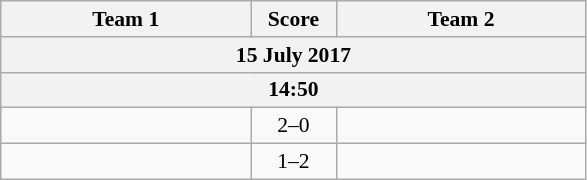<table class="wikitable" style="text-align: center; font-size:90% ">
<tr>
<th align="right" width="160">Team 1</th>
<th width="50">Score</th>
<th align="left" width="160">Team 2</th>
</tr>
<tr>
<th colspan=3>15 July 2017</th>
</tr>
<tr>
<th colspan=3>14:50</th>
</tr>
<tr>
<td align=right></td>
<td align=center>2–0</td>
<td align=left></td>
</tr>
<tr>
<td align=right></td>
<td align=center>1–2</td>
<td align=left></td>
</tr>
</table>
